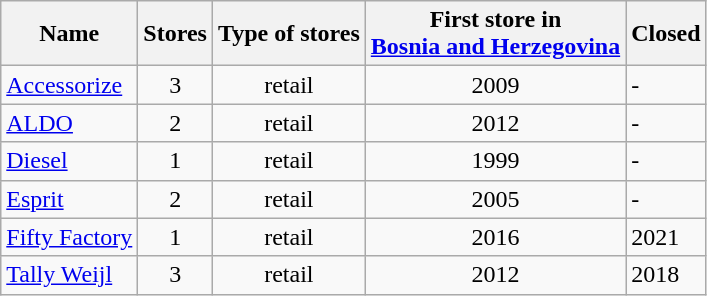<table class="wikitable sortable">
<tr>
<th>Name</th>
<th>Stores</th>
<th>Type of stores</th>
<th>First store in<br><a href='#'>Bosnia and Herzegovina</a></th>
<th>Closed</th>
</tr>
<tr>
<td><a href='#'>Accessorize</a></td>
<td align="center">3</td>
<td align="center">retail</td>
<td align="center">2009</td>
<td>-</td>
</tr>
<tr>
<td><a href='#'>ALDO</a></td>
<td align="center">2</td>
<td align="center">retail</td>
<td align="center">2012</td>
<td>-</td>
</tr>
<tr>
<td><a href='#'>Diesel</a></td>
<td align="center">1</td>
<td align="center">retail</td>
<td align="center">1999</td>
<td>-</td>
</tr>
<tr>
<td><a href='#'>Esprit</a></td>
<td align="center">2</td>
<td align="center">retail</td>
<td align="center">2005</td>
<td>-</td>
</tr>
<tr>
<td><a href='#'>Fifty Factory</a></td>
<td align="center">1</td>
<td align="center">retail</td>
<td align="center">2016</td>
<td>2021</td>
</tr>
<tr>
<td><a href='#'>Tally Weijl</a></td>
<td align="center">3</td>
<td align="center">retail</td>
<td align="center">2012</td>
<td>2018</td>
</tr>
</table>
